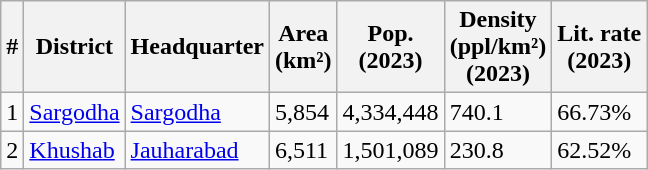<table class="wikitable sortable">
<tr>
<th>#</th>
<th>District</th>
<th>Headquarter</th>
<th>Area<br>(km²)</th>
<th>Pop.<br>(2023)</th>
<th>Density<br>(ppl/km²)<br>(2023)</th>
<th>Lit. rate<br>(2023)</th>
</tr>
<tr>
<td>1</td>
<td><a href='#'>Sargodha</a></td>
<td><a href='#'>Sargodha</a></td>
<td>5,854</td>
<td>4,334,448</td>
<td>740.1</td>
<td>66.73%</td>
</tr>
<tr>
<td>2</td>
<td><a href='#'>Khushab</a></td>
<td><a href='#'>Jauharabad</a></td>
<td>6,511</td>
<td>1,501,089</td>
<td>230.8</td>
<td>62.52%</td>
</tr>
</table>
